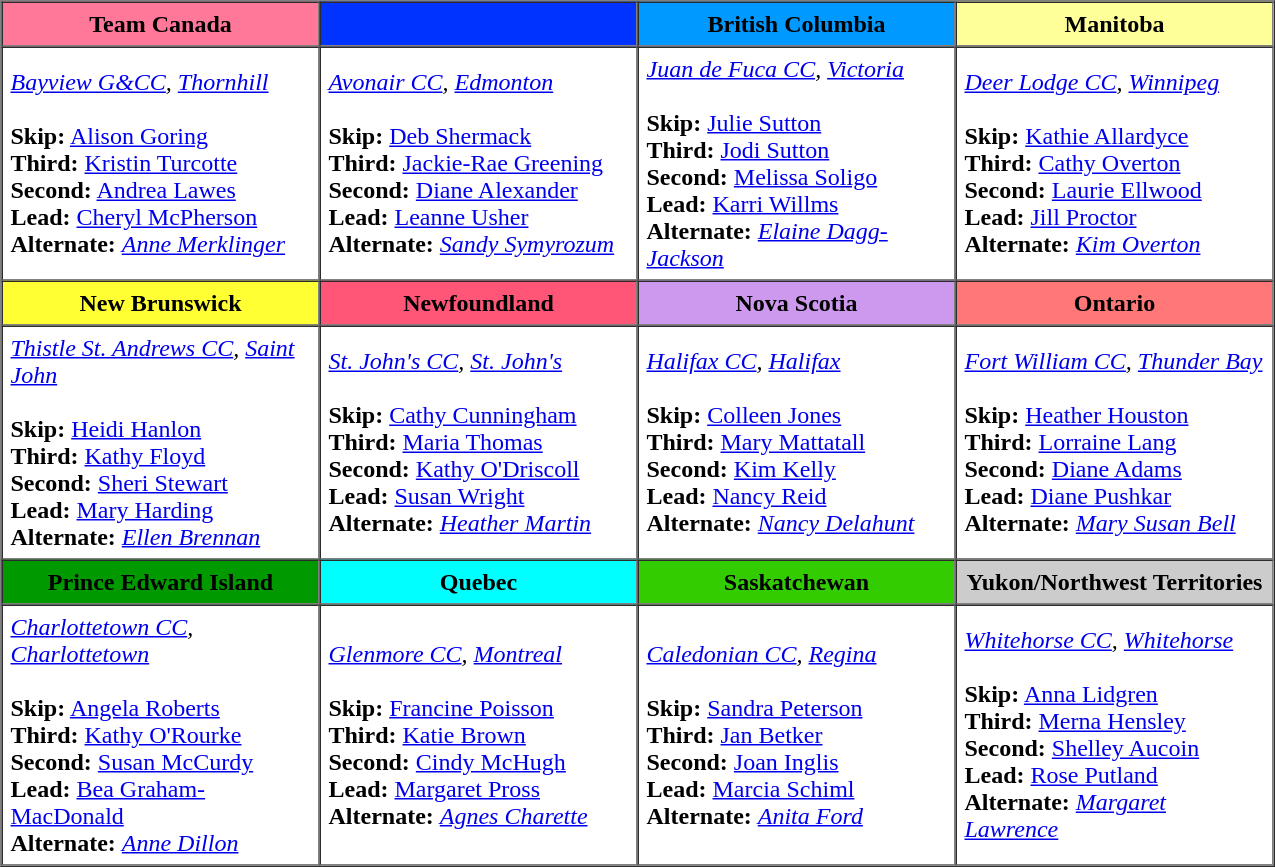<table border=1 cellpadding=5 cellspacing=0>
<tr>
<th bgcolor="#ff7799" width="200">Team Canada</th>
<th bgcolor="#0033ff" width="200"></th>
<th bgcolor="#0099ff" width="200">British Columbia</th>
<th bgcolor="#ffff99" width="200">Manitoba</th>
</tr>
<tr align=center>
<td align=left><em><a href='#'>Bayview G&CC</a>, <a href='#'>Thornhill</a></em> <br><br><strong>Skip:</strong>  <a href='#'>Alison Goring</a><br>
<strong>Third:</strong> <a href='#'>Kristin Turcotte</a><br>
<strong>Second:</strong> <a href='#'>Andrea Lawes</a><br>
<strong>Lead:</strong> <a href='#'>Cheryl McPherson</a><br>
<strong>Alternate:</strong> <em><a href='#'>Anne Merklinger</a></em></td>
<td align=left><em><a href='#'>Avonair CC</a>, <a href='#'>Edmonton</a></em> <br><br><strong>Skip:</strong>  <a href='#'>Deb Shermack</a><br>
<strong>Third:</strong> <a href='#'>Jackie-Rae Greening</a><br>
<strong>Second:</strong> <a href='#'>Diane Alexander</a><br>
<strong>Lead:</strong> <a href='#'>Leanne Usher</a><br>
<strong>Alternate:</strong> <em><a href='#'>Sandy Symyrozum</a></em></td>
<td align=left><em><a href='#'>Juan de Fuca CC</a>, <a href='#'>Victoria</a></em> <br><br><strong>Skip:</strong>  <a href='#'>Julie Sutton</a><br>
<strong>Third:</strong> <a href='#'>Jodi Sutton</a><br>
<strong>Second:</strong> <a href='#'>Melissa Soligo</a><br>
<strong>Lead:</strong> <a href='#'>Karri Willms</a><br>
<strong>Alternate:</strong> <em><a href='#'>Elaine Dagg-Jackson</a></em></td>
<td align=left><em><a href='#'>Deer Lodge CC</a>, <a href='#'>Winnipeg</a></em> <br><br><strong>Skip:</strong>  <a href='#'>Kathie Allardyce</a><br>
<strong>Third:</strong> <a href='#'>Cathy Overton</a><br>
<strong>Second:</strong> <a href='#'>Laurie Ellwood</a><br>
<strong>Lead:</strong> <a href='#'>Jill Proctor</a><br>
<strong>Alternate:</strong> <em><a href='#'>Kim Overton</a></em></td>
</tr>
<tr border=1 cellpadding=5 cellspacing=0>
<th bgcolor="#ffff33" width="200">New Brunswick</th>
<th bgcolor="#ff5577" width="200">Newfoundland</th>
<th bgcolor="#cc99ee" width="200">Nova Scotia</th>
<th bgcolor="#ff7777" width="200">Ontario</th>
</tr>
<tr align=center>
<td align=left><em><a href='#'>Thistle St. Andrews CC</a>, <a href='#'>Saint John</a></em> <br><br><strong>Skip:</strong>  <a href='#'>Heidi Hanlon</a><br>
<strong>Third:</strong> <a href='#'>Kathy Floyd</a><br>
<strong>Second:</strong> <a href='#'>Sheri Stewart</a><br>
<strong>Lead:</strong> <a href='#'>Mary Harding</a><br>
<strong>Alternate:</strong> <em><a href='#'>Ellen Brennan</a></em></td>
<td align=left><em><a href='#'>St. John's CC</a>, <a href='#'>St. John's</a></em> <br><br><strong>Skip:</strong>  <a href='#'>Cathy Cunningham</a> <br>
<strong>Third:</strong> <a href='#'>Maria Thomas</a><br>
<strong>Second:</strong> <a href='#'>Kathy O'Driscoll</a><br>
<strong>Lead:</strong> <a href='#'>Susan Wright</a><br>
<strong>Alternate:</strong> <em><a href='#'>Heather Martin</a></em></td>
<td align=left><em><a href='#'>Halifax CC</a>, <a href='#'>Halifax</a></em> <br><br><strong>Skip:</strong>  <a href='#'>Colleen Jones</a><br>
<strong>Third:</strong> <a href='#'>Mary Mattatall</a><br>
<strong>Second:</strong> <a href='#'>Kim Kelly</a><br>
<strong>Lead:</strong> <a href='#'>Nancy Reid</a><br>
<strong>Alternate:</strong> <em><a href='#'>Nancy Delahunt</a></em></td>
<td align=left><em><a href='#'>Fort William CC</a>, <a href='#'>Thunder Bay</a></em> <br><br><strong>Skip:</strong>  <a href='#'>Heather Houston</a><br>
<strong>Third:</strong> <a href='#'>Lorraine Lang</a><br>
<strong>Second:</strong> <a href='#'>Diane Adams</a><br>
<strong>Lead:</strong> <a href='#'>Diane Pushkar</a><br>
<strong>Alternate:</strong> <em><a href='#'>Mary Susan Bell</a></em></td>
</tr>
<tr border=1 cellpadding=5 cellspacing=0>
<th bgcolor="#009900" width="200">Prince Edward Island</th>
<th bgcolor="#00ffff" width="200">Quebec</th>
<th bgcolor="#33cc00" width="200">Saskatchewan</th>
<th bgcolor="#cccccc" width="200">Yukon/Northwest Territories</th>
</tr>
<tr align=center>
<td align=left><em><a href='#'>Charlottetown CC</a>, <a href='#'>Charlottetown</a></em> <br><br><strong>Skip:</strong>  <a href='#'>Angela Roberts</a><br>
<strong>Third:</strong> <a href='#'>Kathy O'Rourke</a><br>
<strong>Second:</strong> <a href='#'>Susan McCurdy</a><br>
<strong>Lead:</strong> <a href='#'>Bea Graham-MacDonald</a><br>
<strong>Alternate:</strong> <em><a href='#'>Anne Dillon</a></em></td>
<td align=left><em><a href='#'>Glenmore CC</a>, <a href='#'>Montreal</a></em> <br><br><strong>Skip:</strong>  <a href='#'>Francine Poisson</a><br>
<strong>Third:</strong> <a href='#'>Katie Brown</a><br>
<strong>Second:</strong> <a href='#'>Cindy McHugh</a><br>
<strong>Lead:</strong> <a href='#'>Margaret Pross</a><br>
<strong>Alternate:</strong> <em><a href='#'>Agnes Charette</a></em></td>
<td align=left><em><a href='#'>Caledonian CC</a>, <a href='#'>Regina</a></em> <br><br><strong>Skip:</strong>  <a href='#'>Sandra Peterson</a><br>
<strong>Third:</strong> <a href='#'>Jan Betker</a><br>
<strong>Second:</strong> <a href='#'>Joan Inglis</a><br>
<strong>Lead:</strong> <a href='#'>Marcia Schiml</a><br>
<strong>Alternate:</strong> <em><a href='#'>Anita Ford</a></em></td>
<td align=left><em><a href='#'>Whitehorse CC</a>, <a href='#'>Whitehorse</a></em> <br><br><strong>Skip:</strong>  <a href='#'>Anna Lidgren</a><br>
<strong>Third:</strong> <a href='#'>Merna Hensley</a><br>
<strong>Second:</strong> <a href='#'>Shelley Aucoin</a><br>
<strong>Lead:</strong> <a href='#'>Rose Putland</a><br>
<strong>Alternate:</strong> <em><a href='#'>Margaret Lawrence</a></em></td>
</tr>
</table>
